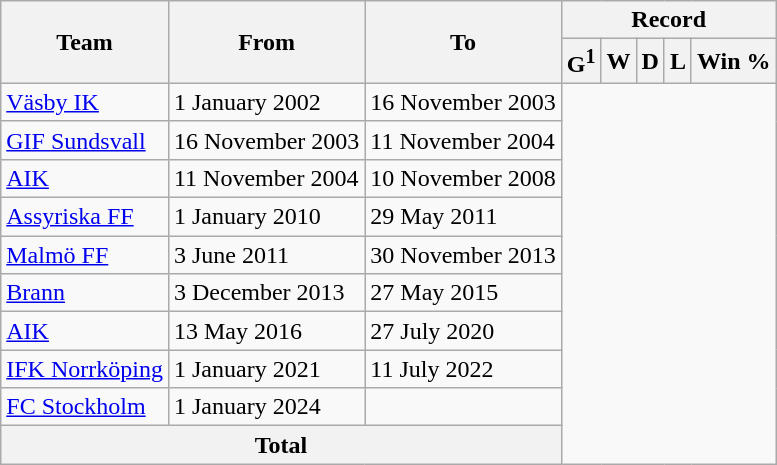<table class="wikitable" style="text-align: center">
<tr>
<th rowspan=2>Team</th>
<th rowspan=2>From</th>
<th rowspan=2>To</th>
<th colspan=5>Record</th>
</tr>
<tr>
<th>G<sup>1</sup></th>
<th>W</th>
<th>D</th>
<th>L</th>
<th>Win %</th>
</tr>
<tr>
<td align=left><a href='#'>Väsby IK</a></td>
<td align=left>1 January 2002</td>
<td align=left>16 November 2003<br></td>
</tr>
<tr>
<td align=left><a href='#'>GIF Sundsvall</a></td>
<td align=left>16 November 2003</td>
<td align=left>11 November 2004<br></td>
</tr>
<tr>
<td align=left><a href='#'>AIK</a></td>
<td align=left>11 November 2004</td>
<td align=left>10 November 2008<br></td>
</tr>
<tr>
<td align=left><a href='#'>Assyriska FF</a></td>
<td align=left>1 January 2010</td>
<td align=left>29 May 2011<br></td>
</tr>
<tr>
<td align=left><a href='#'>Malmö FF</a></td>
<td align=left>3 June 2011</td>
<td align=left>30 November 2013<br></td>
</tr>
<tr>
<td align=left><a href='#'>Brann</a></td>
<td align=left>3 December 2013</td>
<td align=left>27 May 2015<br></td>
</tr>
<tr>
<td align=left><a href='#'>AIK</a></td>
<td align=left>13 May 2016</td>
<td align=left>27 July 2020<br></td>
</tr>
<tr>
<td align=left><a href='#'>IFK Norrköping</a></td>
<td align=left>1 January 2021</td>
<td align=left>11 July 2022<br></td>
</tr>
<tr>
<td align=left><a href='#'>FC Stockholm</a></td>
<td align=left>1 January 2024</td>
<td align=left><br></td>
</tr>
<tr>
<th colspan=3>Total<br></th>
</tr>
</table>
